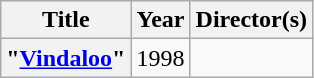<table class="wikitable plainrowheaders" style="text-align:center;">
<tr>
<th scope="col">Title</th>
<th scope="col">Year</th>
<th scope="col">Director(s)</th>
</tr>
<tr>
<th scope="row">"<a href='#'>Vindaloo</a>"<br></th>
<td>1998</td>
<td></td>
</tr>
</table>
